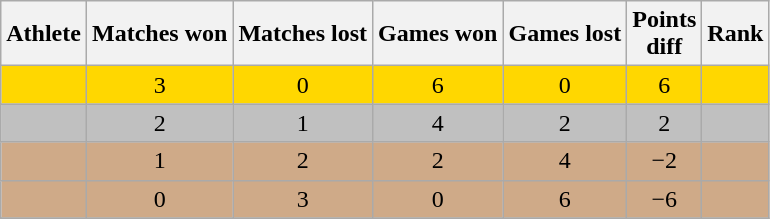<table class="wikitable">
<tr>
<th>Athlete</th>
<th>Matches won</th>
<th>Matches lost</th>
<th>Games won</th>
<th>Games lost</th>
<th>Points<br>diff</th>
<th>Rank</th>
</tr>
<tr bgcolor=gold>
<td></td>
<td align="center">3</td>
<td align="center">0</td>
<td align="center">6</td>
<td align="center">0</td>
<td align="center">6</td>
<td align="center"></td>
</tr>
<tr bgcolor=silver>
<td></td>
<td align="center">2</td>
<td align="center">1</td>
<td align="center">4</td>
<td align="center">2</td>
<td align="center">2</td>
<td align="center"></td>
</tr>
<tr bgcolor=#CFAA88>
<td></td>
<td align="center">1</td>
<td align="center">2</td>
<td align="center">2</td>
<td align="center">4</td>
<td align="center">−2</td>
<td align="center"></td>
</tr>
<tr bgcolor=#CFAA88>
<td></td>
<td align="center">0</td>
<td align="center">3</td>
<td align="center">0</td>
<td align="center">6</td>
<td align="center">−6</td>
<td align="center"></td>
</tr>
<tr>
</tr>
</table>
